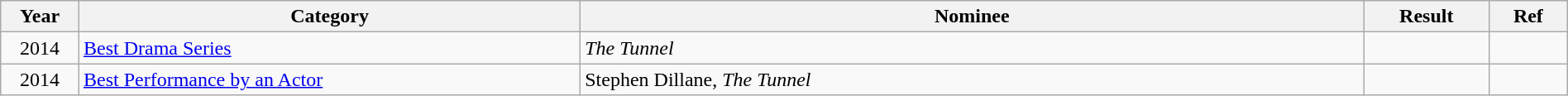<table class="wikitable" style="width:100%;">
<tr>
<th style="width:5%;">Year</th>
<th style="width:32%;">Category</th>
<th style="width:50%;">Nominee</th>
<th style="width:8%;">Result</th>
<th style="width:5%;">Ref</th>
</tr>
<tr>
<td style="text-align:center;">2014</td>
<td><a href='#'>Best Drama Series</a></td>
<td><em>The Tunnel</em></td>
<td></td>
<td style="text-align:center;"></td>
</tr>
<tr>
<td style="text-align:center;">2014</td>
<td><a href='#'>Best Performance by an Actor</a></td>
<td>Stephen Dillane, <em>The Tunnel</em></td>
<td></td>
<td style="text-align:center;"></td>
</tr>
</table>
